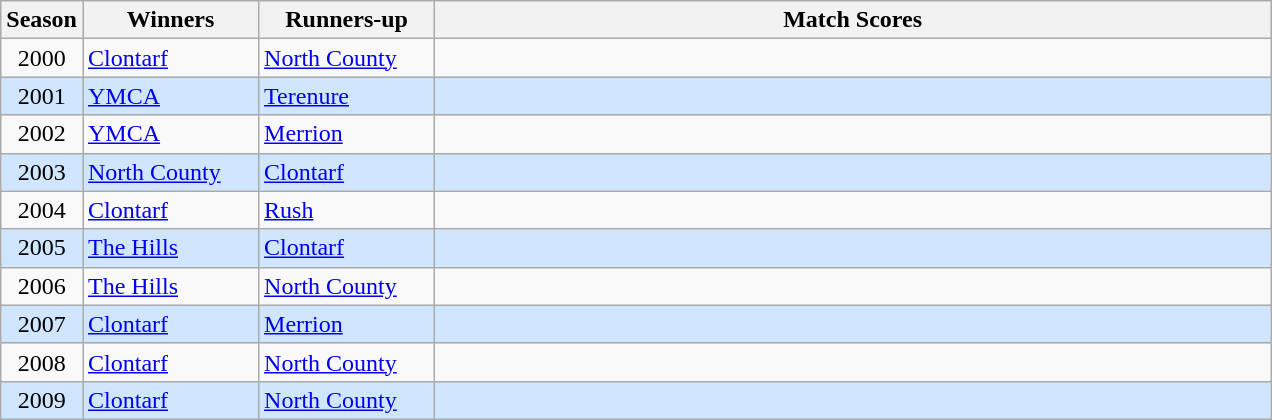<table class="wikitable">
<tr>
<th>Season</th>
<th width="110">Winners</th>
<th width="110">Runners-up</th>
<th width="550">Match Scores</th>
</tr>
<tr>
<td align="center">2000</td>
<td><a href='#'>Clontarf</a></td>
<td><a href='#'>North County</a></td>
<td></td>
</tr>
<tr style="background: #D0E6FF;">
<td align="center">2001</td>
<td><a href='#'>YMCA</a></td>
<td><a href='#'>Terenure</a></td>
<td></td>
</tr>
<tr>
<td align="center">2002</td>
<td><a href='#'>YMCA</a></td>
<td><a href='#'>Merrion</a></td>
<td></td>
</tr>
<tr style="background: #D0E6FF;">
<td align="center">2003</td>
<td><a href='#'>North County</a></td>
<td><a href='#'>Clontarf</a></td>
<td></td>
</tr>
<tr>
<td align="center">2004</td>
<td><a href='#'>Clontarf</a></td>
<td><a href='#'>Rush</a></td>
<td></td>
</tr>
<tr style="background: #D0E6FF;">
<td align="center">2005</td>
<td><a href='#'>The Hills</a></td>
<td><a href='#'>Clontarf</a></td>
<td></td>
</tr>
<tr>
<td align="center">2006</td>
<td><a href='#'>The Hills</a></td>
<td><a href='#'>North County</a></td>
<td></td>
</tr>
<tr style="background: #D0E6FF;">
<td align="center">2007</td>
<td><a href='#'>Clontarf</a></td>
<td><a href='#'>Merrion</a></td>
<td></td>
</tr>
<tr>
<td align="center">2008</td>
<td><a href='#'>Clontarf</a></td>
<td><a href='#'>North County</a></td>
<td></td>
</tr>
<tr style="background: #D0E6FF;">
<td align="center">2009</td>
<td><a href='#'>Clontarf</a></td>
<td><a href='#'>North County</a></td>
<td></td>
</tr>
</table>
